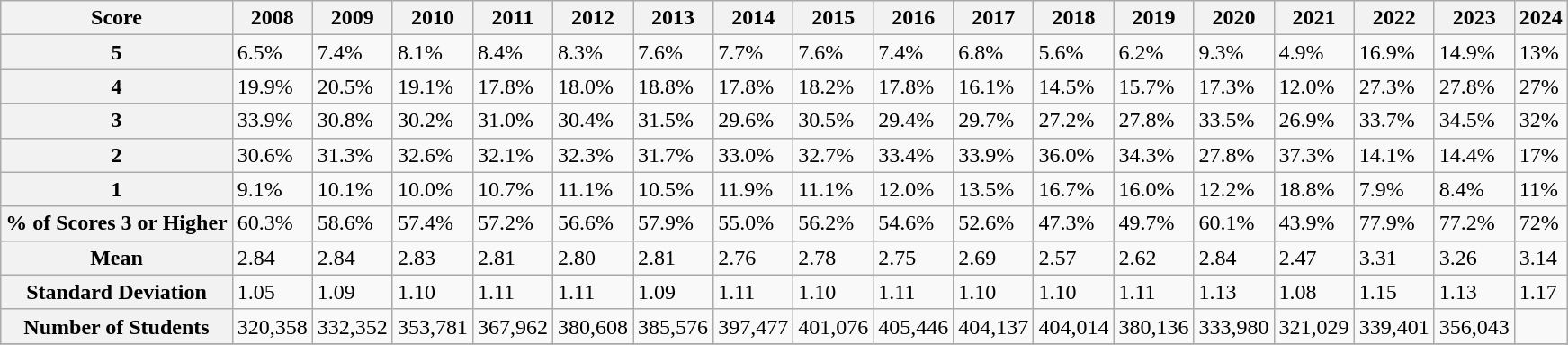<table class="wikitable">
<tr>
<th>Score</th>
<th>2008</th>
<th>2009</th>
<th>2010</th>
<th>2011</th>
<th>2012</th>
<th>2013</th>
<th>2014</th>
<th>2015</th>
<th>2016</th>
<th>2017</th>
<th>2018</th>
<th>2019</th>
<th>2020</th>
<th>2021</th>
<th>2022</th>
<th>2023</th>
<th>2024</th>
</tr>
<tr>
<th>5</th>
<td>6.5%</td>
<td>7.4%</td>
<td>8.1%</td>
<td>8.4%</td>
<td>8.3%</td>
<td>7.6%</td>
<td>7.7%</td>
<td>7.6%</td>
<td>7.4%</td>
<td>6.8%</td>
<td>5.6%</td>
<td>6.2%</td>
<td>9.3%</td>
<td>4.9%</td>
<td>16.9%</td>
<td>14.9%</td>
<td>13%</td>
</tr>
<tr>
<th>4</th>
<td>19.9%</td>
<td>20.5%</td>
<td>19.1%</td>
<td>17.8%</td>
<td>18.0%</td>
<td>18.8%</td>
<td>17.8%</td>
<td>18.2%</td>
<td>17.8%</td>
<td>16.1%</td>
<td>14.5%</td>
<td>15.7%</td>
<td>17.3%</td>
<td>12.0%</td>
<td>27.3%</td>
<td>27.8%</td>
<td>27%</td>
</tr>
<tr>
<th>3</th>
<td>33.9%</td>
<td>30.8%</td>
<td>30.2%</td>
<td>31.0%</td>
<td>30.4%</td>
<td>31.5%</td>
<td>29.6%</td>
<td>30.5%</td>
<td>29.4%</td>
<td>29.7%</td>
<td>27.2%</td>
<td>27.8%</td>
<td>33.5%</td>
<td>26.9%</td>
<td>33.7%</td>
<td>34.5%</td>
<td>32%</td>
</tr>
<tr>
<th>2</th>
<td>30.6%</td>
<td>31.3%</td>
<td>32.6%</td>
<td>32.1%</td>
<td>32.3%</td>
<td>31.7%</td>
<td>33.0%</td>
<td>32.7%</td>
<td>33.4%</td>
<td>33.9%</td>
<td>36.0%</td>
<td>34.3%</td>
<td>27.8%</td>
<td>37.3%</td>
<td>14.1%</td>
<td>14.4%</td>
<td>17%</td>
</tr>
<tr>
<th>1</th>
<td>9.1%</td>
<td>10.1%</td>
<td>10.0%</td>
<td>10.7%</td>
<td>11.1%</td>
<td>10.5%</td>
<td>11.9%</td>
<td>11.1%</td>
<td>12.0%</td>
<td>13.5%</td>
<td>16.7%</td>
<td>16.0%</td>
<td>12.2%</td>
<td>18.8%</td>
<td>7.9%</td>
<td>8.4%</td>
<td>11%</td>
</tr>
<tr>
<th>% of Scores 3 or Higher</th>
<td>60.3%</td>
<td>58.6%</td>
<td>57.4%</td>
<td>57.2%</td>
<td>56.6%</td>
<td>57.9%</td>
<td>55.0%</td>
<td>56.2%</td>
<td>54.6%</td>
<td>52.6%</td>
<td>47.3%</td>
<td>49.7%</td>
<td>60.1%</td>
<td>43.9%</td>
<td>77.9%</td>
<td>77.2%</td>
<td>72%</td>
</tr>
<tr>
<th>Mean</th>
<td>2.84</td>
<td>2.84</td>
<td>2.83</td>
<td>2.81</td>
<td>2.80</td>
<td>2.81</td>
<td>2.76</td>
<td>2.78</td>
<td>2.75</td>
<td>2.69</td>
<td>2.57</td>
<td>2.62</td>
<td>2.84</td>
<td>2.47</td>
<td>3.31</td>
<td>3.26</td>
<td>3.14</td>
</tr>
<tr>
<th>Standard Deviation</th>
<td>1.05</td>
<td>1.09</td>
<td>1.10</td>
<td>1.11</td>
<td>1.11</td>
<td>1.09</td>
<td>1.11</td>
<td>1.10</td>
<td>1.11</td>
<td>1.10</td>
<td>1.10</td>
<td>1.11</td>
<td>1.13</td>
<td>1.08</td>
<td>1.15</td>
<td>1.13</td>
<td>1.17</td>
</tr>
<tr>
<th>Number of Students</th>
<td>320,358</td>
<td>332,352</td>
<td>353,781</td>
<td>367,962</td>
<td>380,608</td>
<td>385,576</td>
<td>397,477</td>
<td>401,076</td>
<td>405,446</td>
<td>404,137</td>
<td>404,014</td>
<td>380,136</td>
<td>333,980</td>
<td>321,029</td>
<td>339,401</td>
<td>356,043</td>
<td></td>
</tr>
<tr>
</tr>
</table>
